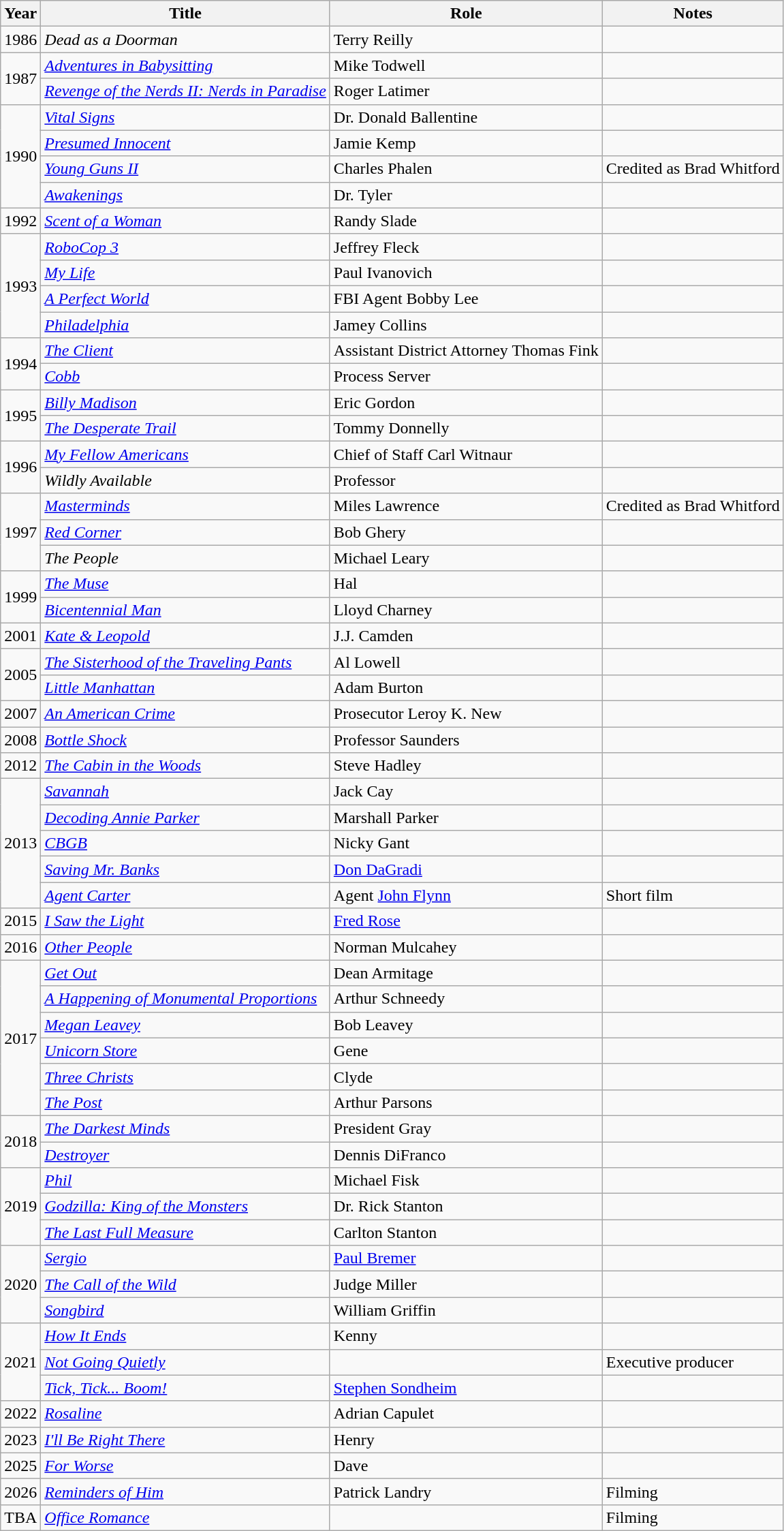<table class="wikitable sortable">
<tr>
<th>Year</th>
<th>Title</th>
<th>Role</th>
<th class="unsortable">Notes</th>
</tr>
<tr>
<td>1986</td>
<td><em>Dead as a Doorman</em></td>
<td>Terry Reilly</td>
<td></td>
</tr>
<tr>
<td rowspan="2">1987</td>
<td><em><a href='#'>Adventures in Babysitting</a></em></td>
<td>Mike Todwell</td>
<td></td>
</tr>
<tr>
<td><em><a href='#'>Revenge of the Nerds II: Nerds in Paradise</a></em></td>
<td>Roger Latimer</td>
<td></td>
</tr>
<tr>
<td rowspan="4">1990</td>
<td><em><a href='#'>Vital Signs</a></em></td>
<td>Dr. Donald Ballentine</td>
<td></td>
</tr>
<tr>
<td><em><a href='#'>Presumed Innocent</a></em></td>
<td>Jamie Kemp</td>
<td></td>
</tr>
<tr>
<td><em><a href='#'>Young Guns II</a></em></td>
<td>Charles Phalen</td>
<td>Credited as Brad Whitford</td>
</tr>
<tr>
<td><em><a href='#'>Awakenings</a></em></td>
<td>Dr. Tyler</td>
<td></td>
</tr>
<tr>
<td>1992</td>
<td><em><a href='#'>Scent of a Woman</a></em></td>
<td>Randy Slade</td>
<td></td>
</tr>
<tr>
<td rowspan="4">1993</td>
<td><em><a href='#'>RoboCop 3</a></em></td>
<td>Jeffrey Fleck</td>
<td></td>
</tr>
<tr>
<td><em><a href='#'>My Life</a></em></td>
<td>Paul Ivanovich</td>
<td></td>
</tr>
<tr>
<td><em><a href='#'>A Perfect World</a></em></td>
<td>FBI Agent Bobby Lee</td>
<td></td>
</tr>
<tr>
<td><em><a href='#'>Philadelphia</a></em></td>
<td>Jamey Collins</td>
<td></td>
</tr>
<tr>
<td rowspan="2">1994</td>
<td><em><a href='#'>The Client</a></em></td>
<td>Assistant District Attorney Thomas Fink</td>
<td></td>
</tr>
<tr>
<td><em><a href='#'>Cobb</a></em></td>
<td>Process Server</td>
<td></td>
</tr>
<tr>
<td rowspan="2">1995</td>
<td><em><a href='#'>Billy Madison</a></em></td>
<td>Eric Gordon</td>
<td></td>
</tr>
<tr>
<td><em><a href='#'>The Desperate Trail</a></em></td>
<td>Tommy Donnelly</td>
<td></td>
</tr>
<tr>
<td rowspan="2">1996</td>
<td><em><a href='#'>My Fellow Americans</a></em></td>
<td>Chief of Staff Carl Witnaur</td>
<td></td>
</tr>
<tr>
<td><em>Wildly Available</em></td>
<td>Professor</td>
<td></td>
</tr>
<tr>
<td rowspan="3">1997</td>
<td><em><a href='#'>Masterminds</a></em></td>
<td>Miles Lawrence</td>
<td>Credited as Brad Whitford</td>
</tr>
<tr>
<td><em><a href='#'>Red Corner</a></em></td>
<td>Bob Ghery</td>
<td></td>
</tr>
<tr>
<td><em>The People</em></td>
<td>Michael Leary</td>
<td></td>
</tr>
<tr>
<td rowspan="2">1999</td>
<td><em><a href='#'>The Muse</a></em></td>
<td>Hal</td>
<td></td>
</tr>
<tr>
<td><em><a href='#'>Bicentennial Man</a></em></td>
<td>Lloyd Charney</td>
<td></td>
</tr>
<tr>
<td>2001</td>
<td><em><a href='#'>Kate & Leopold</a></em></td>
<td>J.J. Camden</td>
<td></td>
</tr>
<tr>
<td rowspan="2">2005</td>
<td><em><a href='#'>The Sisterhood of the Traveling Pants</a></em></td>
<td>Al Lowell</td>
<td></td>
</tr>
<tr>
<td><em><a href='#'>Little Manhattan</a></em></td>
<td>Adam Burton</td>
<td></td>
</tr>
<tr>
<td>2007</td>
<td><em><a href='#'>An American Crime</a></em></td>
<td>Prosecutor Leroy K. New</td>
<td></td>
</tr>
<tr>
<td>2008</td>
<td><em><a href='#'>Bottle Shock</a></em></td>
<td>Professor Saunders</td>
<td></td>
</tr>
<tr>
<td>2012</td>
<td><em><a href='#'>The Cabin in the Woods</a></em></td>
<td>Steve Hadley</td>
<td></td>
</tr>
<tr>
<td rowspan="5">2013</td>
<td><em><a href='#'>Savannah</a></em></td>
<td>Jack Cay</td>
<td></td>
</tr>
<tr>
<td><em><a href='#'>Decoding Annie Parker</a></em></td>
<td>Marshall Parker</td>
<td></td>
</tr>
<tr>
<td><em><a href='#'>CBGB</a></em></td>
<td>Nicky Gant</td>
<td></td>
</tr>
<tr>
<td><em><a href='#'>Saving Mr. Banks</a></em></td>
<td><a href='#'>Don DaGradi</a></td>
<td></td>
</tr>
<tr>
<td><em><a href='#'>Agent Carter</a></em></td>
<td>Agent <a href='#'>John Flynn</a></td>
<td>Short film</td>
</tr>
<tr>
<td>2015</td>
<td><em><a href='#'>I Saw the Light</a></em></td>
<td><a href='#'>Fred Rose</a></td>
<td></td>
</tr>
<tr>
<td>2016</td>
<td><em><a href='#'>Other People</a></em></td>
<td>Norman Mulcahey</td>
<td></td>
</tr>
<tr>
<td rowspan="6">2017</td>
<td><em><a href='#'>Get Out</a></em></td>
<td>Dean Armitage</td>
<td></td>
</tr>
<tr>
<td><em><a href='#'>A Happening of Monumental Proportions</a></em></td>
<td>Arthur Schneedy</td>
<td></td>
</tr>
<tr>
<td><em><a href='#'>Megan Leavey</a></em></td>
<td>Bob Leavey</td>
<td></td>
</tr>
<tr>
<td><em><a href='#'>Unicorn Store</a></em></td>
<td>Gene</td>
<td></td>
</tr>
<tr>
<td><em><a href='#'>Three Christs</a></em></td>
<td>Clyde</td>
<td></td>
</tr>
<tr>
<td><em><a href='#'>The Post</a></em></td>
<td>Arthur Parsons</td>
<td></td>
</tr>
<tr>
<td rowspan="2">2018</td>
<td><em><a href='#'>The Darkest Minds</a></em></td>
<td>President Gray</td>
<td></td>
</tr>
<tr>
<td><em><a href='#'>Destroyer</a></em></td>
<td>Dennis DiFranco</td>
<td></td>
</tr>
<tr>
<td rowspan="3">2019</td>
<td><em><a href='#'>Phil</a></em></td>
<td>Michael Fisk</td>
<td></td>
</tr>
<tr>
<td><em><a href='#'>Godzilla: King of the Monsters</a></em></td>
<td>Dr. Rick Stanton</td>
<td></td>
</tr>
<tr>
<td><em><a href='#'>The Last Full Measure</a></em></td>
<td>Carlton Stanton</td>
<td></td>
</tr>
<tr>
<td rowspan="3">2020</td>
<td><em><a href='#'>Sergio</a></em></td>
<td><a href='#'>Paul Bremer</a></td>
<td></td>
</tr>
<tr>
<td><em><a href='#'>The Call of the Wild</a></em></td>
<td>Judge Miller</td>
<td></td>
</tr>
<tr>
<td><em><a href='#'>Songbird</a></em></td>
<td>William Griffin</td>
<td></td>
</tr>
<tr>
<td rowspan="3">2021</td>
<td><em><a href='#'>How It Ends</a></em></td>
<td>Kenny</td>
<td></td>
</tr>
<tr>
<td><em><a href='#'>Not Going Quietly</a></em></td>
<td></td>
<td>Executive producer</td>
</tr>
<tr>
<td><em><a href='#'>Tick, Tick... Boom!</a></em></td>
<td><a href='#'>Stephen Sondheim</a></td>
<td></td>
</tr>
<tr>
<td>2022</td>
<td><em><a href='#'>Rosaline</a></em></td>
<td>Adrian Capulet</td>
<td></td>
</tr>
<tr>
<td>2023</td>
<td><em><a href='#'>I'll Be Right There</a></em></td>
<td>Henry</td>
<td></td>
</tr>
<tr>
<td>2025</td>
<td><em><a href='#'>For Worse</a></em></td>
<td>Dave</td>
<td></td>
</tr>
<tr>
<td>2026</td>
<td><em><a href='#'>Reminders of Him</a></em></td>
<td>Patrick Landry</td>
<td>Filming</td>
</tr>
<tr>
<td>TBA</td>
<td><em><a href='#'>Office Romance</a></em></td>
<td></td>
<td>Filming</td>
</tr>
</table>
